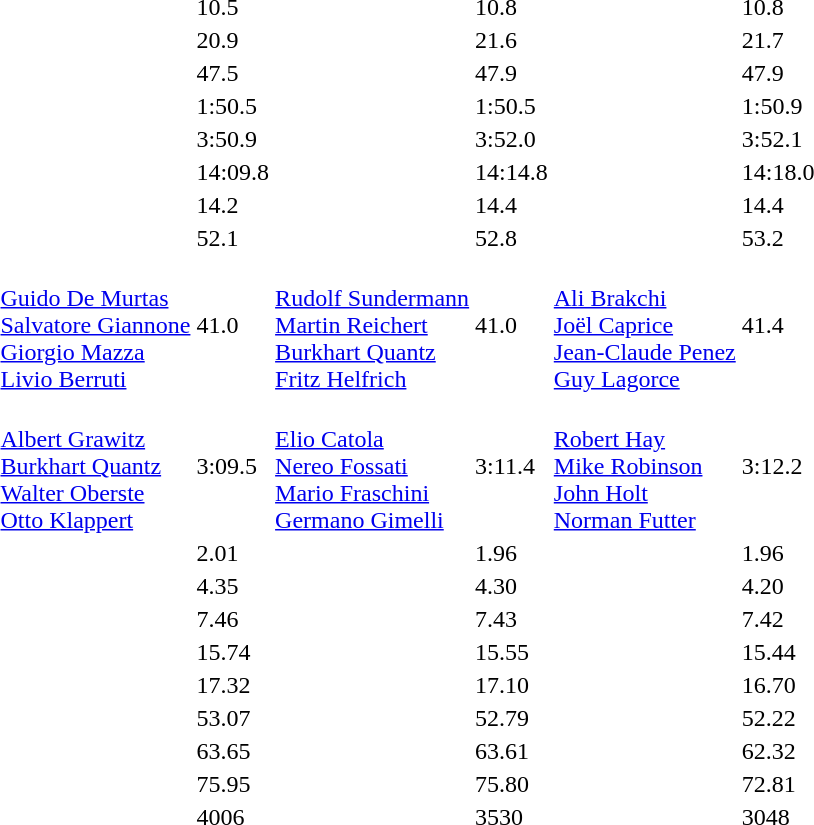<table>
<tr>
<td></td>
<td></td>
<td>10.5</td>
<td></td>
<td>10.8</td>
<td></td>
<td>10.8</td>
</tr>
<tr>
<td></td>
<td></td>
<td>20.9</td>
<td></td>
<td>21.6</td>
<td></td>
<td>21.7</td>
</tr>
<tr>
<td></td>
<td></td>
<td>47.5</td>
<td></td>
<td>47.9</td>
<td></td>
<td>47.9</td>
</tr>
<tr>
<td></td>
<td></td>
<td>1:50.5</td>
<td></td>
<td>1:50.5</td>
<td></td>
<td>1:50.9</td>
</tr>
<tr>
<td></td>
<td></td>
<td>3:50.9</td>
<td></td>
<td>3:52.0</td>
<td></td>
<td>3:52.1</td>
</tr>
<tr>
<td></td>
<td></td>
<td>14:09.8</td>
<td></td>
<td>14:14.8</td>
<td></td>
<td>14:18.0</td>
</tr>
<tr>
<td></td>
<td></td>
<td>14.2</td>
<td></td>
<td>14.4</td>
<td></td>
<td>14.4</td>
</tr>
<tr>
<td></td>
<td></td>
<td>52.1</td>
<td></td>
<td>52.8</td>
<td></td>
<td>53.2</td>
</tr>
<tr>
<td></td>
<td><br><a href='#'>Guido De Murtas</a><br><a href='#'>Salvatore Giannone</a><br><a href='#'>Giorgio Mazza</a><br><a href='#'>Livio Berruti</a></td>
<td>41.0</td>
<td><br><a href='#'>Rudolf Sundermann</a><br><a href='#'>Martin Reichert</a><br><a href='#'>Burkhart Quantz</a><br><a href='#'>Fritz Helfrich</a></td>
<td>41.0</td>
<td><br><a href='#'>Ali Brakchi</a><br><a href='#'>Joël Caprice</a><br><a href='#'>Jean-Claude Penez</a><br><a href='#'>Guy Lagorce</a></td>
<td>41.4</td>
</tr>
<tr>
<td></td>
<td><br><a href='#'>Albert Grawitz</a><br><a href='#'>Burkhart Quantz</a><br><a href='#'>Walter Oberste</a><br><a href='#'>Otto Klappert</a></td>
<td>3:09.5</td>
<td><br><a href='#'>Elio Catola</a><br><a href='#'>Nereo Fossati</a><br><a href='#'>Mario Fraschini</a><br><a href='#'>Germano Gimelli</a></td>
<td>3:11.4</td>
<td><br><a href='#'>Robert Hay</a><br><a href='#'>Mike Robinson</a><br><a href='#'>John Holt</a><br><a href='#'>Norman Futter</a></td>
<td>3:12.2</td>
</tr>
<tr>
<td></td>
<td></td>
<td>2.01</td>
<td></td>
<td>1.96</td>
<td><br></td>
<td>1.96</td>
</tr>
<tr>
<td></td>
<td></td>
<td>4.35</td>
<td></td>
<td>4.30</td>
<td></td>
<td>4.20</td>
</tr>
<tr>
<td></td>
<td></td>
<td>7.46</td>
<td></td>
<td>7.43</td>
<td></td>
<td>7.42</td>
</tr>
<tr>
<td></td>
<td></td>
<td>15.74</td>
<td></td>
<td>15.55</td>
<td></td>
<td>15.44</td>
</tr>
<tr>
<td></td>
<td></td>
<td>17.32</td>
<td></td>
<td>17.10</td>
<td></td>
<td>16.70</td>
</tr>
<tr>
<td></td>
<td></td>
<td>53.07</td>
<td></td>
<td>52.79</td>
<td></td>
<td>52.22</td>
</tr>
<tr>
<td></td>
<td></td>
<td>63.65</td>
<td></td>
<td>63.61</td>
<td></td>
<td>62.32</td>
</tr>
<tr>
<td></td>
<td></td>
<td>75.95</td>
<td></td>
<td>75.80</td>
<td></td>
<td>72.81</td>
</tr>
<tr>
<td></td>
<td></td>
<td>4006</td>
<td></td>
<td>3530</td>
<td></td>
<td>3048</td>
</tr>
</table>
